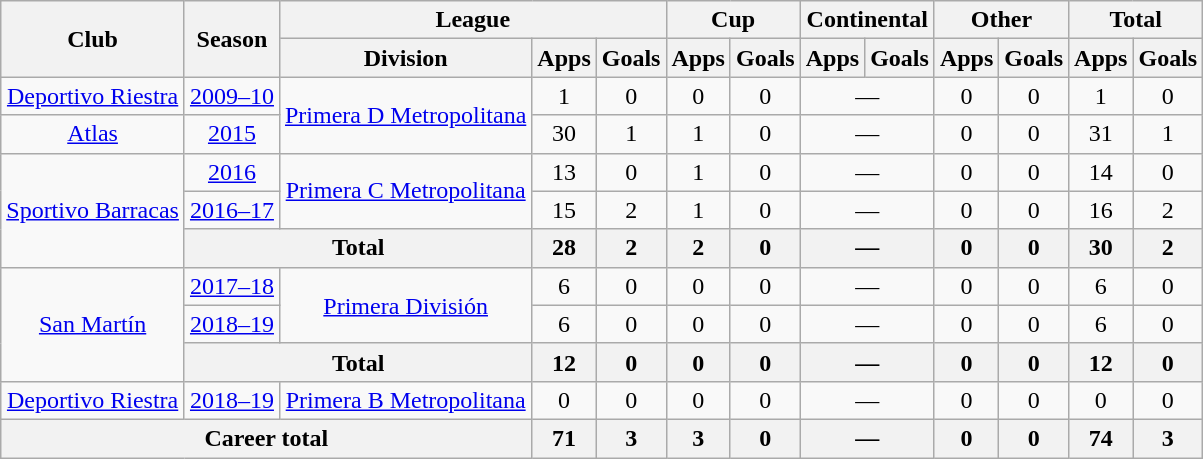<table class="wikitable" style="text-align:center">
<tr>
<th rowspan="2">Club</th>
<th rowspan="2">Season</th>
<th colspan="3">League</th>
<th colspan="2">Cup</th>
<th colspan="2">Continental</th>
<th colspan="2">Other</th>
<th colspan="2">Total</th>
</tr>
<tr>
<th>Division</th>
<th>Apps</th>
<th>Goals</th>
<th>Apps</th>
<th>Goals</th>
<th>Apps</th>
<th>Goals</th>
<th>Apps</th>
<th>Goals</th>
<th>Apps</th>
<th>Goals</th>
</tr>
<tr>
<td rowspan="1"><a href='#'>Deportivo Riestra</a></td>
<td><a href='#'>2009–10</a></td>
<td rowspan="2"><a href='#'>Primera D Metropolitana</a></td>
<td>1</td>
<td>0</td>
<td>0</td>
<td>0</td>
<td colspan="2">—</td>
<td>0</td>
<td>0</td>
<td>1</td>
<td>0</td>
</tr>
<tr>
<td rowspan="1"><a href='#'>Atlas</a></td>
<td><a href='#'>2015</a></td>
<td>30</td>
<td>1</td>
<td>1</td>
<td>0</td>
<td colspan="2">—</td>
<td>0</td>
<td>0</td>
<td>31</td>
<td>1</td>
</tr>
<tr>
<td rowspan="3"><a href='#'>Sportivo Barracas</a></td>
<td><a href='#'>2016</a></td>
<td rowspan="2"><a href='#'>Primera C Metropolitana</a></td>
<td>13</td>
<td>0</td>
<td>1</td>
<td>0</td>
<td colspan="2">—</td>
<td>0</td>
<td>0</td>
<td>14</td>
<td>0</td>
</tr>
<tr>
<td><a href='#'>2016–17</a></td>
<td>15</td>
<td>2</td>
<td>1</td>
<td>0</td>
<td colspan="2">—</td>
<td>0</td>
<td>0</td>
<td>16</td>
<td>2</td>
</tr>
<tr>
<th colspan="2">Total</th>
<th>28</th>
<th>2</th>
<th>2</th>
<th>0</th>
<th colspan="2">—</th>
<th>0</th>
<th>0</th>
<th>30</th>
<th>2</th>
</tr>
<tr>
<td rowspan="3"><a href='#'>San Martín</a></td>
<td><a href='#'>2017–18</a></td>
<td rowspan="2"><a href='#'>Primera División</a></td>
<td>6</td>
<td>0</td>
<td>0</td>
<td>0</td>
<td colspan="2">—</td>
<td>0</td>
<td>0</td>
<td>6</td>
<td>0</td>
</tr>
<tr>
<td><a href='#'>2018–19</a></td>
<td>6</td>
<td>0</td>
<td>0</td>
<td>0</td>
<td colspan="2">—</td>
<td>0</td>
<td>0</td>
<td>6</td>
<td>0</td>
</tr>
<tr>
<th colspan="2">Total</th>
<th>12</th>
<th>0</th>
<th>0</th>
<th>0</th>
<th colspan="2">—</th>
<th>0</th>
<th>0</th>
<th>12</th>
<th>0</th>
</tr>
<tr>
<td rowspan="1"><a href='#'>Deportivo Riestra</a></td>
<td><a href='#'>2018–19</a></td>
<td rowspan="1"><a href='#'>Primera B Metropolitana</a></td>
<td>0</td>
<td>0</td>
<td>0</td>
<td>0</td>
<td colspan="2">—</td>
<td>0</td>
<td>0</td>
<td>0</td>
<td>0</td>
</tr>
<tr>
<th colspan="3">Career total</th>
<th>71</th>
<th>3</th>
<th>3</th>
<th>0</th>
<th colspan="2">—</th>
<th>0</th>
<th>0</th>
<th>74</th>
<th>3</th>
</tr>
</table>
